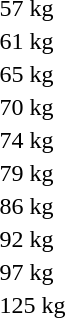<table>
<tr>
<td rowspan=2>57 kg<br></td>
<td rowspan=2></td>
<td rowspan=2></td>
<td></td>
</tr>
<tr>
<td></td>
</tr>
<tr>
<td rowspan=2>61 kg<br></td>
<td rowspan=2></td>
<td rowspan=2></td>
<td></td>
</tr>
<tr>
<td></td>
</tr>
<tr>
<td rowspan=2>65 kg<br></td>
<td rowspan=2></td>
<td rowspan=2></td>
<td></td>
</tr>
<tr>
<td></td>
</tr>
<tr>
<td rowspan=2>70 kg<br></td>
<td rowspan=2></td>
<td rowspan=2></td>
<td></td>
</tr>
<tr>
<td></td>
</tr>
<tr>
<td rowspan=2>74 kg<br></td>
<td rowspan=2></td>
<td rowspan=2></td>
<td></td>
</tr>
<tr>
<td></td>
</tr>
<tr>
<td rowspan=2>79 kg<br></td>
<td rowspan=2></td>
<td rowspan=2></td>
<td></td>
</tr>
<tr>
<td></td>
</tr>
<tr>
<td rowspan=2>86 kg<br></td>
<td rowspan=2></td>
<td rowspan=2></td>
<td></td>
</tr>
<tr>
<td></td>
</tr>
<tr>
<td rowspan=2>92 kg<br></td>
<td rowspan=2></td>
<td rowspan=2></td>
<td></td>
</tr>
<tr>
<td></td>
</tr>
<tr>
<td rowspan=2>97 kg<br></td>
<td rowspan=2></td>
<td rowspan=2></td>
<td></td>
</tr>
<tr>
<td></td>
</tr>
<tr>
<td rowspan=2>125 kg<br></td>
<td rowspan=2></td>
<td rowspan=2></td>
<td></td>
</tr>
<tr>
<td></td>
</tr>
</table>
